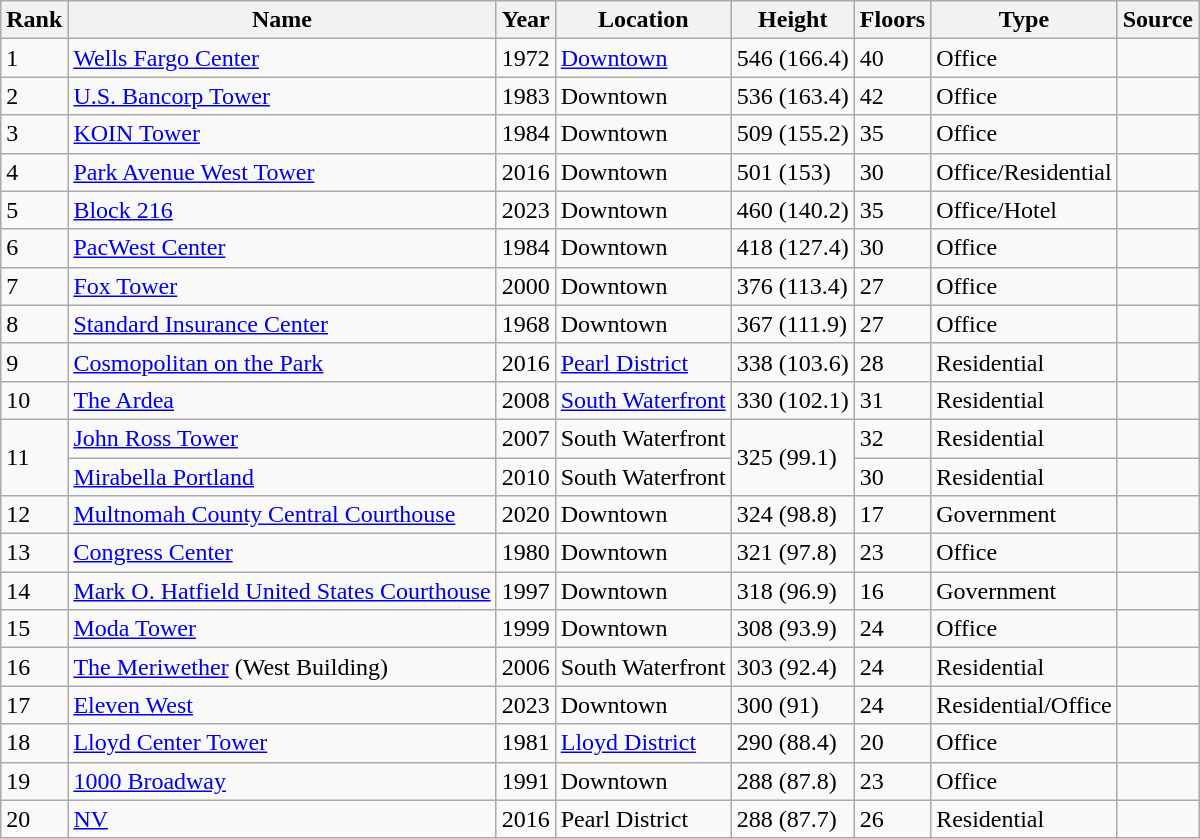<table class="wikitable">
<tr>
<th>Rank</th>
<th>Name</th>
<th>Year</th>
<th>Location</th>
<th>Height<br></th>
<th>Floors</th>
<th>Type</th>
<th>Source</th>
</tr>
<tr>
<td>1</td>
<td><a href='#'>Wells Fargo Center</a></td>
<td>1972</td>
<td><a href='#'>Downtown</a></td>
<td>546 (166.4)</td>
<td>40</td>
<td>Office</td>
<td></td>
</tr>
<tr>
<td>2</td>
<td><a href='#'>U.S. Bancorp Tower</a><br></td>
<td>1983</td>
<td>Downtown</td>
<td>536 (163.4)</td>
<td>42</td>
<td>Office</td>
<td></td>
</tr>
<tr>
<td>3</td>
<td><a href='#'>KOIN Tower</a></td>
<td>1984</td>
<td>Downtown</td>
<td>509 (155.2)</td>
<td>35</td>
<td>Office</td>
<td></td>
</tr>
<tr>
<td>4</td>
<td><a href='#'>Park Avenue West Tower</a></td>
<td>2016</td>
<td>Downtown</td>
<td>501 (153)</td>
<td>30</td>
<td>Office/Residential</td>
<td></td>
</tr>
<tr>
<td>5</td>
<td><a href='#'>Block 216</a><br></td>
<td>2023</td>
<td>Downtown</td>
<td>460 (140.2)</td>
<td>35</td>
<td>Office/Hotel</td>
<td></td>
</tr>
<tr>
<td>6</td>
<td><a href='#'>PacWest Center</a></td>
<td>1984</td>
<td>Downtown</td>
<td>418 (127.4)</td>
<td>30</td>
<td>Office</td>
<td></td>
</tr>
<tr>
<td>7</td>
<td><a href='#'>Fox Tower</a></td>
<td>2000</td>
<td>Downtown</td>
<td>376 (113.4)</td>
<td>27</td>
<td>Office</td>
<td></td>
</tr>
<tr>
<td>8</td>
<td><a href='#'>Standard Insurance Center</a></td>
<td>1968</td>
<td>Downtown</td>
<td>367 (111.9)</td>
<td>27</td>
<td>Office</td>
<td></td>
</tr>
<tr>
<td>9</td>
<td><a href='#'>Cosmopolitan on the Park</a></td>
<td>2016</td>
<td><a href='#'>Pearl District</a></td>
<td>338 (103.6)</td>
<td>28</td>
<td>Residential</td>
<td></td>
</tr>
<tr>
<td>10</td>
<td><a href='#'>The Ardea</a></td>
<td>2008</td>
<td><a href='#'>South Waterfront</a></td>
<td>330 (102.1)</td>
<td>31</td>
<td>Residential</td>
<td></td>
</tr>
<tr>
<td rowspan="2">11</td>
<td><a href='#'>John Ross Tower</a></td>
<td>2007</td>
<td>South Waterfront</td>
<td rowspan="2">325 (99.1)</td>
<td>32</td>
<td>Residential</td>
<td></td>
</tr>
<tr>
<td><a href='#'>Mirabella Portland</a></td>
<td>2010</td>
<td>South Waterfront</td>
<td>30</td>
<td>Residential</td>
<td></td>
</tr>
<tr>
<td>12</td>
<td><a href='#'>Multnomah County Central Courthouse</a></td>
<td>2020</td>
<td>Downtown</td>
<td>324 (98.8)</td>
<td>17</td>
<td>Government</td>
<td></td>
</tr>
<tr>
<td>13</td>
<td><a href='#'>Congress Center</a></td>
<td>1980</td>
<td>Downtown</td>
<td>321 (97.8)</td>
<td>23</td>
<td>Office</td>
<td></td>
</tr>
<tr>
<td>14</td>
<td><a href='#'>Mark O. Hatfield United States Courthouse</a></td>
<td>1997</td>
<td>Downtown</td>
<td>318 (96.9)</td>
<td>16</td>
<td>Government</td>
<td></td>
</tr>
<tr>
<td>15</td>
<td><a href='#'>Moda Tower</a></td>
<td>1999</td>
<td>Downtown</td>
<td>308 (93.9)</td>
<td>24</td>
<td>Office</td>
<td></td>
</tr>
<tr>
<td>16</td>
<td><a href='#'>The Meriwether</a> (West Building)</td>
<td>2006</td>
<td>South Waterfront</td>
<td>303 (92.4)</td>
<td>24</td>
<td>Residential</td>
<td></td>
</tr>
<tr>
<td>17</td>
<td><a href='#'>Eleven West</a></td>
<td>2023</td>
<td>Downtown</td>
<td>300 (91)</td>
<td>24</td>
<td>Residential/Office</td>
<td></td>
</tr>
<tr>
<td>18</td>
<td><a href='#'>Lloyd Center Tower</a></td>
<td>1981</td>
<td><a href='#'>Lloyd District</a></td>
<td>290 (88.4)</td>
<td>20</td>
<td>Office</td>
<td></td>
</tr>
<tr>
<td>19</td>
<td><a href='#'>1000 Broadway</a></td>
<td>1991</td>
<td>Downtown</td>
<td>288 (87.8)</td>
<td>23</td>
<td>Office</td>
<td></td>
</tr>
<tr>
<td>20</td>
<td><a href='#'>NV</a></td>
<td>2016</td>
<td>Pearl District</td>
<td>288 (87.7)</td>
<td>26</td>
<td>Residential</td>
<td></td>
</tr>
</table>
